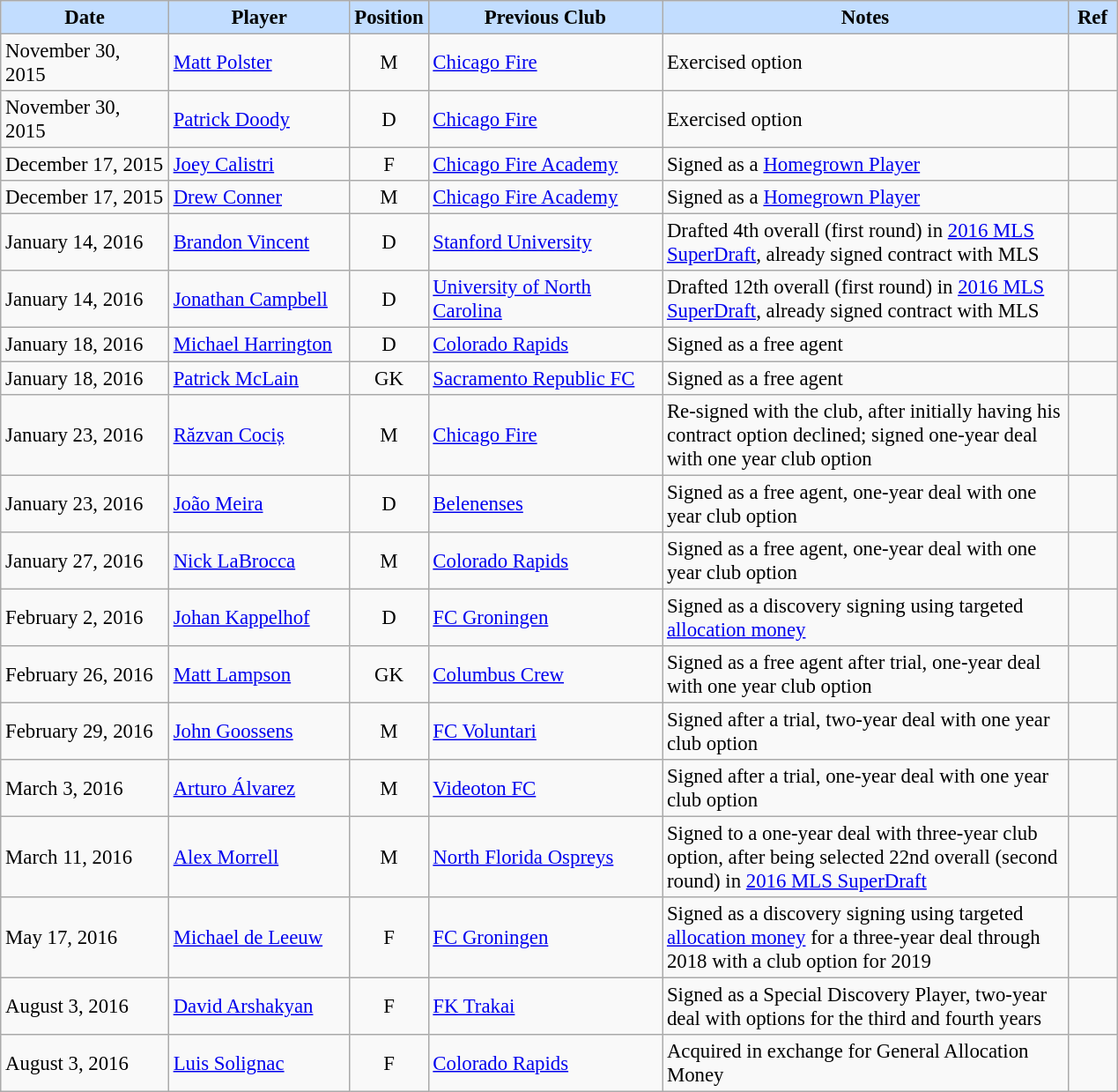<table class="wikitable" style="text-align:left; font-size:95%;">
<tr>
<th style="background:#c2ddff; width:120px;">Date</th>
<th style="background:#c2ddff; width:130px;">Player</th>
<th style="background:#c2ddff; width:50px;">Position</th>
<th style="background:#c2ddff; width:170px;">Previous Club</th>
<th style="background:#c2ddff; width:300px;">Notes</th>
<th style="background:#c2ddff; width:30px;">Ref</th>
</tr>
<tr>
<td>November 30, 2015</td>
<td> <a href='#'>Matt Polster</a></td>
<td align=center>M</td>
<td> <a href='#'>Chicago Fire</a></td>
<td>Exercised option</td>
<td></td>
</tr>
<tr>
<td>November 30, 2015</td>
<td> <a href='#'>Patrick Doody</a></td>
<td align=center>D</td>
<td> <a href='#'>Chicago Fire</a></td>
<td>Exercised option</td>
<td></td>
</tr>
<tr>
<td>December 17, 2015</td>
<td> <a href='#'>Joey Calistri</a></td>
<td align=center>F</td>
<td> <a href='#'>Chicago Fire Academy</a></td>
<td>Signed as a <a href='#'>Homegrown Player</a></td>
<td></td>
</tr>
<tr>
<td>December 17, 2015</td>
<td> <a href='#'>Drew Conner</a></td>
<td align=center>M</td>
<td> <a href='#'>Chicago Fire Academy</a></td>
<td>Signed as a <a href='#'>Homegrown Player</a></td>
<td></td>
</tr>
<tr>
<td>January 14, 2016</td>
<td> <a href='#'>Brandon Vincent</a></td>
<td align=center>D</td>
<td> <a href='#'>Stanford University</a></td>
<td>Drafted 4th overall (first round) in <a href='#'>2016 MLS SuperDraft</a>, already signed contract with MLS</td>
<td></td>
</tr>
<tr>
<td>January 14, 2016</td>
<td> <a href='#'>Jonathan Campbell</a></td>
<td align=center>D</td>
<td> <a href='#'>University of North Carolina</a></td>
<td>Drafted 12th overall (first round) in <a href='#'>2016 MLS SuperDraft</a>, already signed contract with MLS</td>
<td></td>
</tr>
<tr>
<td>January 18, 2016</td>
<td> <a href='#'>Michael Harrington</a></td>
<td align=center>D</td>
<td> <a href='#'>Colorado Rapids</a></td>
<td>Signed as a free agent</td>
<td></td>
</tr>
<tr>
<td>January 18, 2016</td>
<td> <a href='#'>Patrick McLain</a></td>
<td align=center>GK</td>
<td> <a href='#'>Sacramento Republic FC</a></td>
<td>Signed as a free agent</td>
<td></td>
</tr>
<tr>
<td>January 23, 2016</td>
<td> <a href='#'>Răzvan Cociș</a></td>
<td align=center>M</td>
<td> <a href='#'>Chicago Fire</a></td>
<td>Re-signed with the club, after initially having his contract option declined; signed one-year deal with one year club option</td>
<td></td>
</tr>
<tr>
<td>January 23, 2016</td>
<td> <a href='#'>João Meira</a></td>
<td align=center>D</td>
<td> <a href='#'>Belenenses</a></td>
<td>Signed as a free agent, one-year deal with one year club option</td>
<td></td>
</tr>
<tr>
<td>January 27, 2016</td>
<td> <a href='#'>Nick LaBrocca</a></td>
<td align=center>M</td>
<td> <a href='#'>Colorado Rapids</a></td>
<td>Signed as a free agent, one-year deal with one year club option</td>
<td></td>
</tr>
<tr>
<td>February 2, 2016</td>
<td> <a href='#'>Johan Kappelhof</a></td>
<td align=center>D</td>
<td> <a href='#'>FC Groningen</a></td>
<td>Signed as a discovery signing using targeted <a href='#'>allocation money</a></td>
<td></td>
</tr>
<tr>
<td>February 26, 2016</td>
<td> <a href='#'>Matt Lampson</a></td>
<td align=center>GK</td>
<td> <a href='#'>Columbus Crew</a></td>
<td>Signed as a free agent after trial, one-year deal with one year club option</td>
<td></td>
</tr>
<tr>
<td>February 29, 2016</td>
<td> <a href='#'>John Goossens</a></td>
<td align=center>M</td>
<td> <a href='#'>FC Voluntari</a></td>
<td>Signed after a trial, two-year deal with one year club option</td>
<td></td>
</tr>
<tr>
<td>March 3, 2016</td>
<td> <a href='#'>Arturo Álvarez</a></td>
<td align=center>M</td>
<td> <a href='#'>Videoton FC</a></td>
<td>Signed after a trial, one-year deal with one year club option</td>
<td></td>
</tr>
<tr>
<td>March 11, 2016</td>
<td> <a href='#'>Alex Morrell</a></td>
<td align=center>M</td>
<td> <a href='#'>North Florida Ospreys</a></td>
<td>Signed to a one-year deal with three-year club option, after being selected 22nd overall (second round) in <a href='#'>2016 MLS SuperDraft</a></td>
<td></td>
</tr>
<tr>
<td>May 17, 2016</td>
<td> <a href='#'>Michael de Leeuw</a></td>
<td align=center>F</td>
<td> <a href='#'>FC Groningen</a></td>
<td>Signed as a discovery signing using targeted <a href='#'>allocation money</a> for a three-year deal through 2018 with a club option for 2019</td>
<td></td>
</tr>
<tr>
<td>August 3, 2016</td>
<td> <a href='#'>David Arshakyan</a></td>
<td align=center>F</td>
<td> <a href='#'>FK Trakai</a></td>
<td>Signed as a Special Discovery Player, two-year deal with options for the third and fourth years</td>
<td></td>
</tr>
<tr>
<td>August 3, 2016</td>
<td> <a href='#'>Luis Solignac</a></td>
<td align=center>F</td>
<td> <a href='#'>Colorado Rapids</a></td>
<td>Acquired in exchange for General Allocation Money</td>
<td></td>
</tr>
</table>
